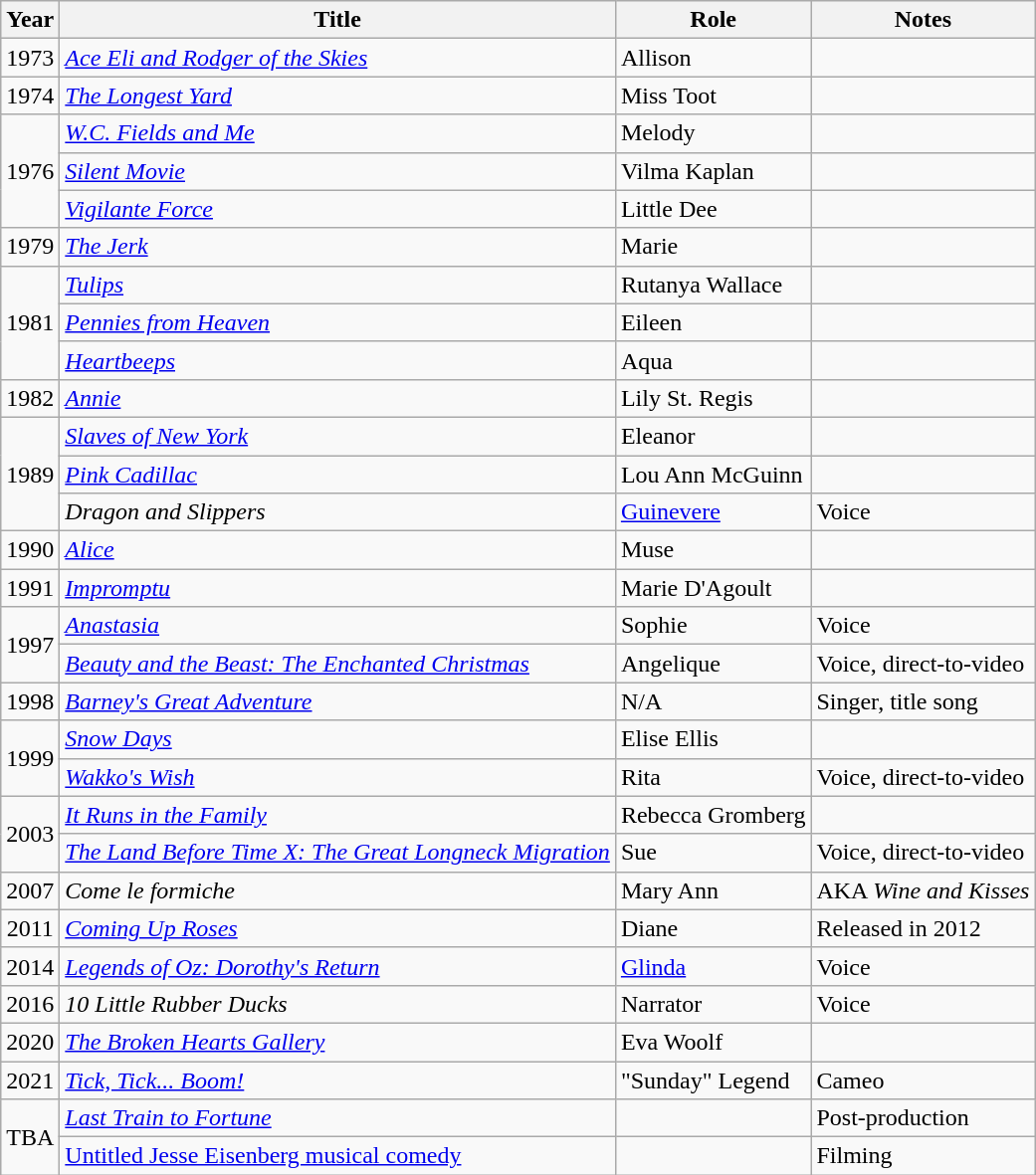<table class="wikitable sortable">
<tr>
<th>Year</th>
<th>Title</th>
<th>Role</th>
<th class="unsortable">Notes</th>
</tr>
<tr>
<td style="text-align:center;">1973</td>
<td><em><a href='#'>Ace Eli and Rodger of the Skies</a></em></td>
<td>Allison</td>
<td></td>
</tr>
<tr>
<td style="text-align:center;">1974</td>
<td><em><a href='#'>The Longest Yard</a></em></td>
<td>Miss Toot</td>
<td></td>
</tr>
<tr>
<td rowspan="3" style="text-align:center;">1976</td>
<td><em><a href='#'>W.C. Fields and Me</a></em></td>
<td>Melody</td>
<td></td>
</tr>
<tr>
<td><em><a href='#'>Silent Movie</a></em></td>
<td>Vilma Kaplan</td>
<td></td>
</tr>
<tr>
<td><em><a href='#'>Vigilante Force</a></em></td>
<td>Little Dee</td>
<td></td>
</tr>
<tr>
<td style="text-align:center;">1979</td>
<td><em><a href='#'>The Jerk</a></em></td>
<td>Marie</td>
<td></td>
</tr>
<tr>
<td rowspan="3" style="text-align:center;">1981</td>
<td><em><a href='#'>Tulips</a></em></td>
<td>Rutanya Wallace</td>
<td></td>
</tr>
<tr>
<td><em><a href='#'>Pennies from Heaven</a></em></td>
<td>Eileen</td>
<td></td>
</tr>
<tr>
<td><em><a href='#'>Heartbeeps</a></em></td>
<td>Aqua</td>
<td></td>
</tr>
<tr>
<td style="text-align:center;">1982</td>
<td><em><a href='#'>Annie</a></em></td>
<td>Lily St. Regis</td>
<td></td>
</tr>
<tr>
<td rowspan="3" style="text-align:center;">1989</td>
<td><em><a href='#'>Slaves of New York</a></em></td>
<td>Eleanor</td>
<td></td>
</tr>
<tr>
<td><em><a href='#'>Pink Cadillac</a></em></td>
<td>Lou Ann McGuinn</td>
<td></td>
</tr>
<tr>
<td><em>Dragon and Slippers</em></td>
<td><a href='#'>Guinevere</a></td>
<td>Voice</td>
</tr>
<tr>
<td style="text-align:center;">1990</td>
<td><em><a href='#'>Alice</a></em></td>
<td>Muse</td>
<td></td>
</tr>
<tr>
<td style="text-align:center;">1991</td>
<td><em><a href='#'>Impromptu</a></em></td>
<td>Marie D'Agoult</td>
<td></td>
</tr>
<tr>
<td rowspan="2" style="text-align:center;">1997</td>
<td><em><a href='#'>Anastasia</a></em></td>
<td>Sophie</td>
<td>Voice</td>
</tr>
<tr>
<td><em><a href='#'>Beauty and the Beast: The Enchanted Christmas</a></em></td>
<td>Angelique</td>
<td>Voice, direct-to-video</td>
</tr>
<tr>
<td style="text-align:center;">1998</td>
<td><em><a href='#'>Barney's Great Adventure</a></em></td>
<td>N/A</td>
<td>Singer, title song</td>
</tr>
<tr>
<td rowspan="2" style="text-align:center;">1999</td>
<td><em><a href='#'>Snow Days</a></em></td>
<td>Elise Ellis</td>
<td></td>
</tr>
<tr>
<td><em><a href='#'>Wakko's Wish</a></em></td>
<td>Rita</td>
<td>Voice, direct-to-video</td>
</tr>
<tr>
<td rowspan="2" style="text-align:center;">2003</td>
<td><em><a href='#'>It Runs in the Family</a></em></td>
<td>Rebecca Gromberg</td>
<td></td>
</tr>
<tr>
<td><em><a href='#'>The Land Before Time X: The Great Longneck Migration</a></em></td>
<td>Sue</td>
<td>Voice, direct-to-video</td>
</tr>
<tr>
<td style="text-align:center;">2007</td>
<td><em>Come le formiche</em></td>
<td>Mary Ann</td>
<td>AKA <em>Wine and Kisses</em></td>
</tr>
<tr>
<td style="text-align:center;">2011</td>
<td><em><a href='#'>Coming Up Roses</a></em></td>
<td>Diane</td>
<td>Released in 2012</td>
</tr>
<tr>
<td style="text-align:center;">2014</td>
<td><em><a href='#'>Legends of Oz: Dorothy's Return</a></em></td>
<td><a href='#'>Glinda</a></td>
<td>Voice</td>
</tr>
<tr>
<td style="text-align:center;">2016</td>
<td><em>10 Little Rubber Ducks</em></td>
<td>Narrator</td>
<td>Voice</td>
</tr>
<tr>
<td style="text-align:center;">2020</td>
<td><em><a href='#'>The Broken Hearts Gallery</a></em></td>
<td>Eva Woolf</td>
<td></td>
</tr>
<tr>
<td style="text-align:center;">2021</td>
<td><em><a href='#'>Tick, Tick... Boom!</a></em></td>
<td>"Sunday" Legend</td>
<td>Cameo</td>
</tr>
<tr>
<td rowspan="2" style="text-align:center;">TBA</td>
<td><em><a href='#'>Last Train to Fortune</a></em></td>
<td></td>
<td>Post-production</td>
</tr>
<tr>
<td><a href='#'>Untitled Jesse Eisenberg musical comedy</a></td>
<td></td>
<td>Filming</td>
</tr>
</table>
